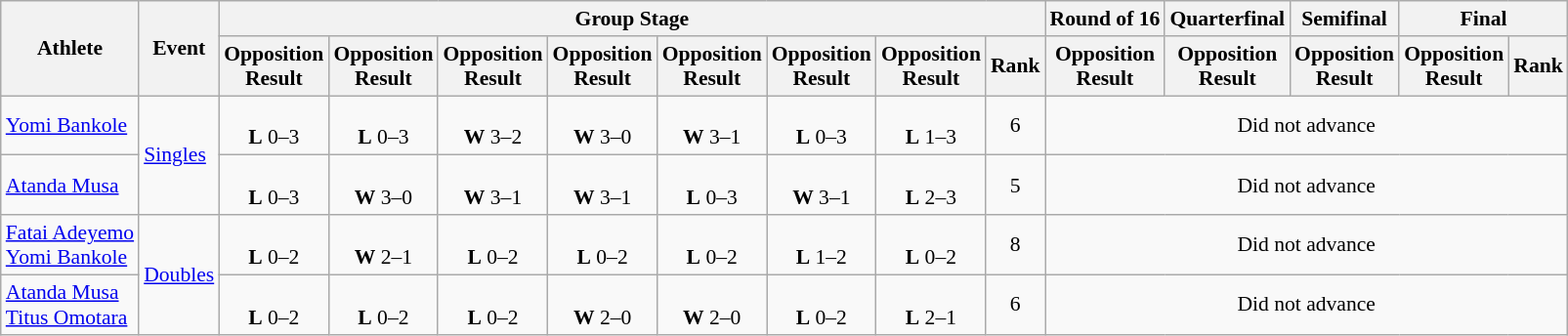<table class=wikitable style="font-size:90%">
<tr>
<th rowspan="2">Athlete</th>
<th rowspan="2">Event</th>
<th colspan="8">Group Stage</th>
<th>Round of 16</th>
<th>Quarterfinal</th>
<th>Semifinal</th>
<th colspan=2>Final</th>
</tr>
<tr>
<th>Opposition<br>Result</th>
<th>Opposition<br>Result</th>
<th>Opposition<br>Result</th>
<th>Opposition<br>Result</th>
<th>Opposition<br>Result</th>
<th>Opposition<br>Result</th>
<th>Opposition<br>Result</th>
<th>Rank</th>
<th>Opposition<br>Result</th>
<th>Opposition<br>Result</th>
<th>Opposition<br>Result</th>
<th>Opposition<br>Result</th>
<th>Rank</th>
</tr>
<tr align=center>
<td align=left><a href='#'>Yomi Bankole</a></td>
<td align=left rowspan=2><a href='#'>Singles</a></td>
<td><br><strong>L</strong> 0–3</td>
<td><br><strong>L</strong> 0–3</td>
<td><br><strong>W</strong> 3–2</td>
<td><br><strong>W</strong> 3–0</td>
<td><br><strong>W</strong> 3–1</td>
<td><br><strong>L</strong> 0–3</td>
<td><br><strong>L</strong> 1–3</td>
<td>6</td>
<td colspan=5>Did not advance</td>
</tr>
<tr align=center>
<td align=left><a href='#'>Atanda Musa</a></td>
<td><br><strong>L</strong> 0–3</td>
<td><br><strong>W</strong> 3–0</td>
<td><br><strong>W</strong> 3–1</td>
<td><br><strong>W</strong> 3–1</td>
<td><br><strong>L</strong> 0–3</td>
<td><br><strong>W</strong> 3–1</td>
<td><br><strong>L</strong> 2–3</td>
<td>5</td>
<td colspan=5>Did not advance</td>
</tr>
<tr align=center>
<td align=left><a href='#'>Fatai Adeyemo</a><br><a href='#'>Yomi Bankole</a></td>
<td align=left rowspan=2><a href='#'>Doubles</a></td>
<td><br><strong>L</strong> 0–2</td>
<td><br><strong>W</strong> 2–1</td>
<td><br><strong>L</strong> 0–2</td>
<td><br><strong>L</strong> 0–2</td>
<td><br><strong>L</strong> 0–2</td>
<td><br><strong>L</strong> 1–2</td>
<td><br><strong>L</strong> 0–2</td>
<td>8</td>
<td colspan=5>Did not advance</td>
</tr>
<tr align=center>
<td align=left><a href='#'>Atanda Musa</a><br><a href='#'>Titus Omotara</a></td>
<td><br><strong>L</strong> 0–2</td>
<td><br><strong>L</strong> 0–2</td>
<td><br><strong>L</strong> 0–2</td>
<td><br><strong>W</strong> 2–0</td>
<td><br><strong>W</strong> 2–0</td>
<td><br><strong>L</strong> 0–2</td>
<td><br><strong>L</strong> 2–1</td>
<td>6</td>
<td colspan=5>Did not advance</td>
</tr>
</table>
